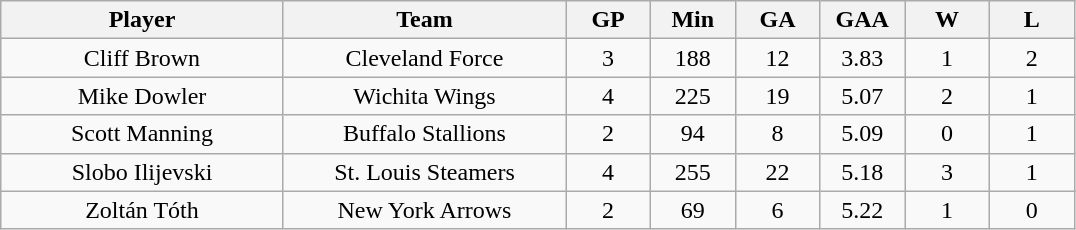<table class="wikitable">
<tr>
<th bgcolor="#DDDDFF" width="20%">Player</th>
<th bgcolor="#DDDDFF" width="20%">Team</th>
<th bgcolor="#DDDDFF" width="6%">GP</th>
<th bgcolor="#DDDDFF" width="6%">Min</th>
<th bgcolor="#DDDDFF" width="6%">GA</th>
<th bgcolor="#DDDDFF" width="6%">GAA</th>
<th bgcolor="#DDDDFF" width="6%">W</th>
<th bgcolor="#DDDDFF" width="6%">L</th>
</tr>
<tr align=center>
<td>Cliff Brown</td>
<td>Cleveland Force</td>
<td>3</td>
<td>188</td>
<td>12</td>
<td>3.83</td>
<td>1</td>
<td>2</td>
</tr>
<tr align=center>
<td>Mike Dowler</td>
<td>Wichita Wings</td>
<td>4</td>
<td>225</td>
<td>19</td>
<td>5.07</td>
<td>2</td>
<td>1</td>
</tr>
<tr align=center>
<td>Scott Manning</td>
<td>Buffalo Stallions</td>
<td>2</td>
<td>94</td>
<td>8</td>
<td>5.09</td>
<td>0</td>
<td>1</td>
</tr>
<tr align=center>
<td>Slobo Ilijevski</td>
<td>St. Louis Steamers</td>
<td>4</td>
<td>255</td>
<td>22</td>
<td>5.18</td>
<td>3</td>
<td>1</td>
</tr>
<tr align=center>
<td>Zoltán Tóth</td>
<td>New York Arrows</td>
<td>2</td>
<td>69</td>
<td>6</td>
<td>5.22</td>
<td>1</td>
<td>0</td>
</tr>
</table>
